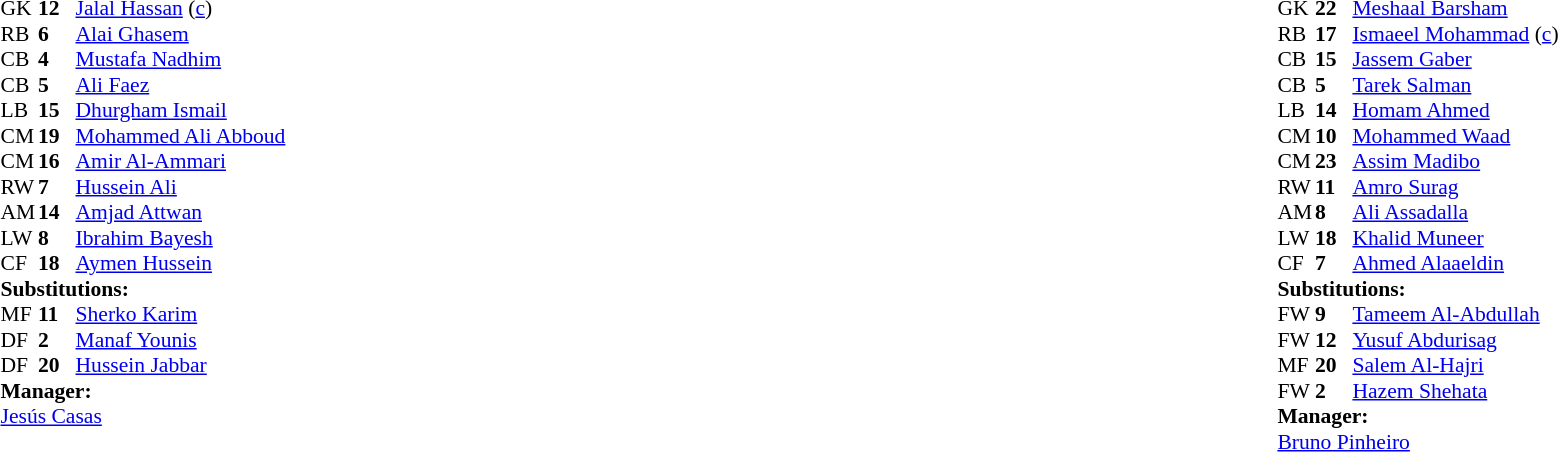<table width="100%">
<tr>
<td valign="top" width="40%"><br><table style="font-size:90%" cellspacing="0" cellpadding="0">
<tr>
<th width=25></th>
<th width=25></th>
</tr>
<tr>
<td>GK</td>
<td><strong>12</strong></td>
<td><a href='#'>Jalal Hassan</a> (<a href='#'>c</a>)</td>
</tr>
<tr>
<td>RB</td>
<td><strong>6</strong></td>
<td><a href='#'>Alai Ghasem</a></td>
<td></td>
</tr>
<tr>
<td>CB</td>
<td><strong>4</strong></td>
<td><a href='#'>Mustafa Nadhim</a></td>
</tr>
<tr>
<td>CB</td>
<td><strong>5</strong></td>
<td><a href='#'>Ali Faez</a></td>
</tr>
<tr>
<td>LB</td>
<td><strong>15</strong></td>
<td><a href='#'>Dhurgham Ismail</a></td>
</tr>
<tr>
<td>CM</td>
<td><strong>19</strong></td>
<td><a href='#'>Mohammed Ali Abboud</a></td>
<td></td>
<td></td>
</tr>
<tr>
<td>CM</td>
<td><strong>16</strong></td>
<td><a href='#'>Amir Al-Ammari</a></td>
</tr>
<tr>
<td>RW</td>
<td><strong>7</strong></td>
<td><a href='#'>Hussein Ali</a></td>
<td></td>
<td></td>
</tr>
<tr>
<td>AM</td>
<td><strong>14</strong></td>
<td><a href='#'>Amjad Attwan</a></td>
<td></td>
<td></td>
</tr>
<tr>
<td>LW</td>
<td><strong>8</strong></td>
<td><a href='#'>Ibrahim Bayesh</a></td>
</tr>
<tr>
<td>CF</td>
<td><strong>18</strong></td>
<td><a href='#'>Aymen Hussein</a></td>
</tr>
<tr>
<td colspan=3><strong>Substitutions:</strong></td>
</tr>
<tr>
<td>MF</td>
<td><strong>11</strong></td>
<td><a href='#'>Sherko Karim</a></td>
<td></td>
<td></td>
</tr>
<tr>
<td>DF</td>
<td><strong>2</strong></td>
<td><a href='#'>Manaf Younis</a></td>
<td></td>
<td></td>
</tr>
<tr>
<td>DF</td>
<td><strong>20</strong></td>
<td><a href='#'>Hussein Jabbar</a></td>
<td></td>
<td></td>
</tr>
<tr>
<td colspan=3><strong>Manager:</strong></td>
</tr>
<tr>
<td colspan=3> <a href='#'>Jesús Casas</a></td>
</tr>
</table>
</td>
<td valign="top"></td>
<td valign="top" width="50%"><br><table style="font-size: 90%" cellspacing="0" cellpadding="0" align="center">
<tr>
<th width=25></th>
<th width=25></th>
</tr>
<tr>
<td>GK</td>
<td><strong>22</strong></td>
<td><a href='#'>Meshaal Barsham</a></td>
</tr>
<tr>
<td>RB</td>
<td><strong>17</strong></td>
<td><a href='#'>Ismaeel Mohammad</a> (<a href='#'>c</a>)</td>
<td></td>
<td></td>
</tr>
<tr>
<td>CB</td>
<td><strong>15</strong></td>
<td><a href='#'>Jassem Gaber</a></td>
</tr>
<tr>
<td>CB</td>
<td><strong>5</strong></td>
<td><a href='#'>Tarek Salman</a></td>
<td></td>
</tr>
<tr>
<td>LB</td>
<td><strong>14</strong></td>
<td><a href='#'>Homam Ahmed</a></td>
<td></td>
<td></td>
</tr>
<tr>
<td>CM</td>
<td><strong>10</strong></td>
<td><a href='#'>Mohammed Waad</a></td>
</tr>
<tr>
<td>CM</td>
<td><strong>23</strong></td>
<td><a href='#'>Assim Madibo</a></td>
</tr>
<tr>
<td>RW</td>
<td><strong>11</strong></td>
<td><a href='#'>Amro Surag</a></td>
<td></td>
<td></td>
</tr>
<tr>
<td>AM</td>
<td><strong>8</strong></td>
<td><a href='#'>Ali Assadalla</a></td>
<td></td>
</tr>
<tr>
<td>LW</td>
<td><strong>18</strong></td>
<td><a href='#'>Khalid Muneer</a></td>
<td></td>
<td></td>
</tr>
<tr>
<td>CF</td>
<td><strong>7</strong></td>
<td><a href='#'>Ahmed Alaaeldin</a></td>
<td></td>
</tr>
<tr>
<td colspan=3><strong>Substitutions:</strong></td>
</tr>
<tr>
<td>FW</td>
<td><strong>9</strong></td>
<td><a href='#'>Tameem Al-Abdullah</a></td>
<td></td>
<td></td>
</tr>
<tr>
<td>FW</td>
<td><strong>12</strong></td>
<td><a href='#'>Yusuf Abdurisag</a></td>
<td></td>
<td></td>
</tr>
<tr>
<td>MF</td>
<td><strong>20</strong></td>
<td><a href='#'>Salem Al-Hajri</a></td>
<td></td>
<td></td>
</tr>
<tr>
<td>FW</td>
<td><strong>2</strong></td>
<td><a href='#'>Hazem Shehata</a></td>
<td></td>
<td></td>
</tr>
<tr>
<td colspan=3><strong>Manager:</strong></td>
</tr>
<tr>
<td colspan=3> <a href='#'>Bruno Pinheiro</a></td>
</tr>
</table>
</td>
</tr>
</table>
